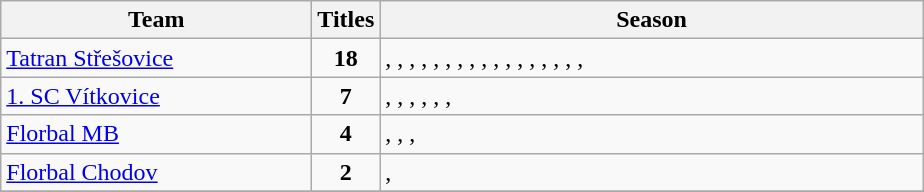<table class="wikitable" style="text-align:center">
<tr>
<th width="200">Team</th>
<th width="20">Titles</th>
<th width="355">Season</th>
</tr>
<tr>
<td align=left><a href='#'>Tatran Střešovice</a></td>
<td><strong>18</strong></td>
<td align=left>, , , , , , , , , , , , , , , , , </td>
</tr>
<tr>
<td align=left><a href='#'>1. SC Vítkovice</a></td>
<td><strong>7</strong></td>
<td align=left>, , , , , , </td>
</tr>
<tr>
<td align=left><a href='#'>Florbal MB</a></td>
<td><strong>4</strong></td>
<td align=left>, , , </td>
</tr>
<tr>
<td align=left><a href='#'>Florbal Chodov</a></td>
<td><strong>2</strong></td>
<td align=left>, </td>
</tr>
<tr>
</tr>
</table>
